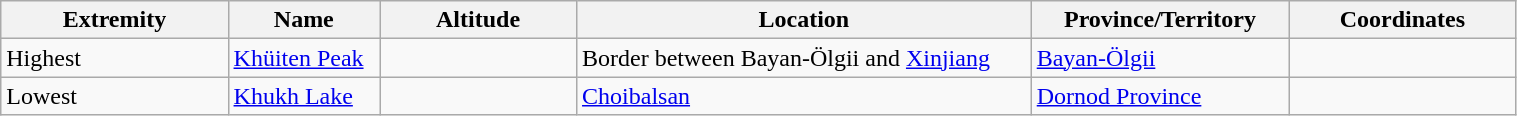<table class = "wikitable  sortable" width="80%">
<tr>
<th width="15%" class="unsortable">Extremity</th>
<th width="10%" class="unsortable">Name</th>
<th width="13%" class="unsortable">Altitude</th>
<th width="25" class="unsortable">Location</th>
<th width="17%" class="unsortable">Province/Territory</th>
<th width="15%" class="unsortable">Coordinates</th>
</tr>
<tr class="vcard">
<td>Highest</td>
<td class="fn org"><a href='#'>Khüiten Peak</a></td>
<td></td>
<td>Border between Bayan-Ölgii and <a href='#'>Xinjiang</a></td>
<td><a href='#'>Bayan-Ölgii</a></td>
<td></td>
</tr>
<tr class="vcard">
<td>Lowest</td>
<td class="fn org"><a href='#'>Khukh Lake</a></td>
<td></td>
<td><a href='#'>Choibalsan</a></td>
<td><a href='#'>Dornod Province</a></td>
<td></td>
</tr>
</table>
